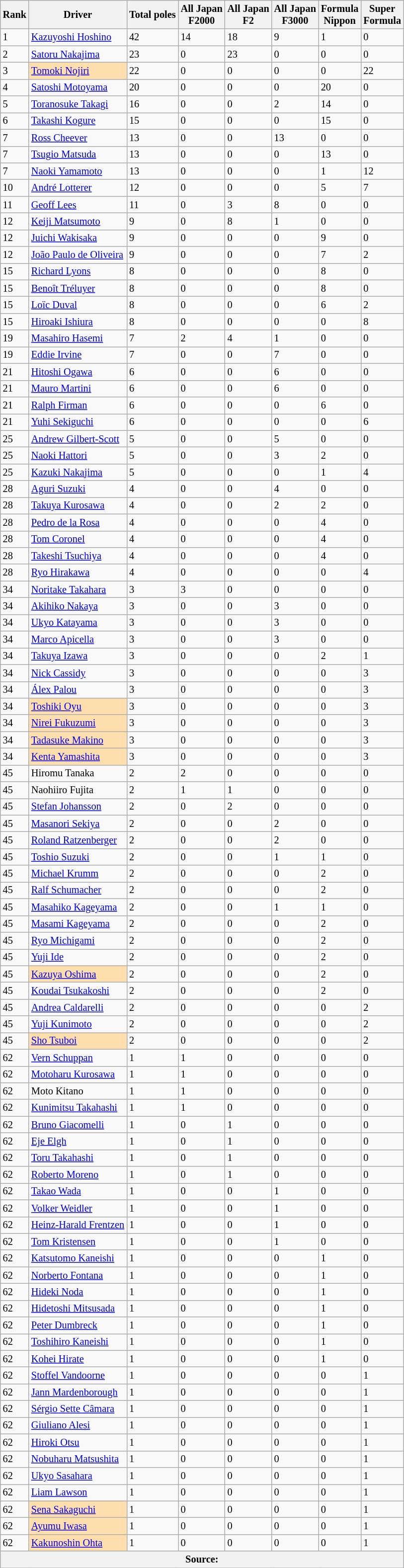<table class="wikitable sortable mw-collapsible mw-collapsed" style="font-size:85%;">
<tr>
<th>Rank</th>
<th>Driver</th>
<th>Total poles</th>
<th>All Japan<br>F2000</th>
<th>All Japan<br>F2</th>
<th>All Japan<br>F3000</th>
<th>Formula<br>Nippon</th>
<th>Super<br>Formula</th>
</tr>
<tr>
<td>1</td>
<td> <a href='#'>Kazuyoshi Hoshino</a></td>
<td>42</td>
<td>14</td>
<td>18</td>
<td>9</td>
<td>1</td>
<td>0</td>
</tr>
<tr>
<td>2</td>
<td> <a href='#'>Satoru Nakajima</a></td>
<td>23</td>
<td>0</td>
<td>23</td>
<td>0</td>
<td>0</td>
<td>0</td>
</tr>
<tr>
<td>3</td>
<td style="background:NavajoWhite;"> <a href='#'>Tomoki Nojiri</a></td>
<td>22</td>
<td>0</td>
<td>0</td>
<td>0</td>
<td>0</td>
<td>22</td>
</tr>
<tr>
<td>4</td>
<td> <a href='#'>Satoshi Motoyama</a></td>
<td>20</td>
<td>0</td>
<td>0</td>
<td>0</td>
<td>20</td>
<td>0</td>
</tr>
<tr>
<td>5</td>
<td> <a href='#'>Toranosuke Takagi</a></td>
<td>16</td>
<td>0</td>
<td>0</td>
<td>2</td>
<td>14</td>
<td>0</td>
</tr>
<tr>
<td>6</td>
<td> <a href='#'>Takashi Kogure</a></td>
<td>15</td>
<td>0</td>
<td>0</td>
<td>0</td>
<td>15</td>
<td>0</td>
</tr>
<tr>
<td>7</td>
<td> <a href='#'>Ross Cheever</a></td>
<td>13</td>
<td>0</td>
<td>0</td>
<td>13</td>
<td>0</td>
<td>0</td>
</tr>
<tr>
<td>7</td>
<td> <a href='#'>Tsugio Matsuda</a></td>
<td>13</td>
<td>0</td>
<td>0</td>
<td>0</td>
<td>13</td>
<td>0</td>
</tr>
<tr>
<td>7</td>
<td> <a href='#'>Naoki Yamamoto</a></td>
<td>13</td>
<td>0</td>
<td>0</td>
<td>0</td>
<td>1</td>
<td>12</td>
</tr>
<tr>
<td>10</td>
<td> <a href='#'>André Lotterer</a></td>
<td>12</td>
<td>0</td>
<td>0</td>
<td>0</td>
<td>5</td>
<td>7</td>
</tr>
<tr>
<td>11</td>
<td> <a href='#'>Geoff Lees</a></td>
<td>11</td>
<td>0</td>
<td>3</td>
<td>8</td>
<td>0</td>
<td>0</td>
</tr>
<tr>
<td>12</td>
<td> <a href='#'>Keiji Matsumoto</a></td>
<td>9</td>
<td>0</td>
<td>8</td>
<td>1</td>
<td>0</td>
<td>0</td>
</tr>
<tr>
<td>12</td>
<td> <a href='#'>Juichi Wakisaka</a></td>
<td>9</td>
<td>0</td>
<td>0</td>
<td>0</td>
<td>9</td>
<td>0</td>
</tr>
<tr>
<td>12</td>
<td> <a href='#'>João Paulo de Oliveira</a></td>
<td>9</td>
<td>0</td>
<td>0</td>
<td>0</td>
<td>7</td>
<td>2</td>
</tr>
<tr>
<td>15</td>
<td> <a href='#'>Richard Lyons</a></td>
<td>8</td>
<td>0</td>
<td>0</td>
<td>0</td>
<td>8</td>
<td>0</td>
</tr>
<tr>
<td>15</td>
<td> <a href='#'>Benoît Tréluyer</a></td>
<td>8</td>
<td>0</td>
<td>0</td>
<td>0</td>
<td>8</td>
<td>0</td>
</tr>
<tr>
<td>15</td>
<td> <a href='#'>Loïc Duval</a></td>
<td>8</td>
<td>0</td>
<td>0</td>
<td>0</td>
<td>6</td>
<td>2</td>
</tr>
<tr>
<td>15</td>
<td> <a href='#'>Hiroaki Ishiura</a></td>
<td>8</td>
<td>0</td>
<td>0</td>
<td>0</td>
<td>0</td>
<td>8</td>
</tr>
<tr>
<td>19</td>
<td> <a href='#'>Masahiro Hasemi</a></td>
<td>7</td>
<td>2</td>
<td>4</td>
<td>1</td>
<td>0</td>
<td>0</td>
</tr>
<tr>
<td>19</td>
<td> <a href='#'>Eddie Irvine</a></td>
<td>7</td>
<td>0</td>
<td>0</td>
<td>7</td>
<td>0</td>
<td>0</td>
</tr>
<tr>
<td>21</td>
<td> <a href='#'>Hitoshi Ogawa</a></td>
<td>6</td>
<td>0</td>
<td>0</td>
<td>6</td>
<td>0</td>
<td>0</td>
</tr>
<tr>
<td>21</td>
<td> <a href='#'>Mauro Martini</a></td>
<td>6</td>
<td>0</td>
<td>0</td>
<td>6</td>
<td>0</td>
<td>0</td>
</tr>
<tr>
<td>21</td>
<td> <a href='#'>Ralph Firman</a></td>
<td>6</td>
<td>0</td>
<td>0</td>
<td>0</td>
<td>6</td>
<td>0</td>
</tr>
<tr>
<td>21</td>
<td> <a href='#'>Yuhi Sekiguchi</a></td>
<td>6</td>
<td>0</td>
<td>0</td>
<td>0</td>
<td>0</td>
<td>6</td>
</tr>
<tr>
<td>25</td>
<td> <a href='#'>Andrew Gilbert-Scott</a></td>
<td>5</td>
<td>0</td>
<td>0</td>
<td>5</td>
<td>0</td>
<td>0</td>
</tr>
<tr>
<td>25</td>
<td> <a href='#'>Naoki Hattori</a></td>
<td>5</td>
<td>0</td>
<td>0</td>
<td>3</td>
<td>2</td>
<td>0</td>
</tr>
<tr>
<td>25</td>
<td> <a href='#'>Kazuki Nakajima</a></td>
<td>5</td>
<td>0</td>
<td>0</td>
<td>0</td>
<td>1</td>
<td>4</td>
</tr>
<tr>
<td>28</td>
<td> <a href='#'>Aguri Suzuki</a></td>
<td>4</td>
<td>0</td>
<td>0</td>
<td>4</td>
<td>0</td>
<td>0</td>
</tr>
<tr>
<td>28</td>
<td> <a href='#'>Takuya Kurosawa</a></td>
<td>4</td>
<td>0</td>
<td>0</td>
<td>2</td>
<td>2</td>
<td>0</td>
</tr>
<tr>
<td>28</td>
<td> <a href='#'>Pedro de la Rosa</a></td>
<td>4</td>
<td>0</td>
<td>0</td>
<td>0</td>
<td>4</td>
<td>0</td>
</tr>
<tr>
<td>28</td>
<td> <a href='#'>Tom Coronel</a></td>
<td>4</td>
<td>0</td>
<td>0</td>
<td>0</td>
<td>4</td>
<td>0</td>
</tr>
<tr>
<td>28</td>
<td> <a href='#'>Takeshi Tsuchiya</a></td>
<td>4</td>
<td>0</td>
<td>0</td>
<td>0</td>
<td>4</td>
<td>0</td>
</tr>
<tr>
<td>28</td>
<td> <a href='#'>Ryo Hirakawa</a></td>
<td>4</td>
<td>0</td>
<td>0</td>
<td>0</td>
<td>0</td>
<td>4</td>
</tr>
<tr>
<td>34</td>
<td> <a href='#'>Noritake Takahara</a></td>
<td>3</td>
<td>3</td>
<td>0</td>
<td>0</td>
<td>0</td>
<td>0</td>
</tr>
<tr>
<td>34</td>
<td> <a href='#'>Akihiko Nakaya</a></td>
<td>3</td>
<td>0</td>
<td>0</td>
<td>3</td>
<td>0</td>
<td>0</td>
</tr>
<tr>
<td>34</td>
<td> <a href='#'>Ukyo Katayama</a></td>
<td>3</td>
<td>0</td>
<td>0</td>
<td>3</td>
<td>0</td>
<td>0</td>
</tr>
<tr>
<td>34</td>
<td> <a href='#'>Marco Apicella</a></td>
<td>3</td>
<td>0</td>
<td>0</td>
<td>3</td>
<td>0</td>
<td>0</td>
</tr>
<tr>
<td>34</td>
<td> <a href='#'>Takuya Izawa</a></td>
<td>3</td>
<td>0</td>
<td>0</td>
<td>0</td>
<td>2</td>
<td>1</td>
</tr>
<tr>
<td>34</td>
<td> <a href='#'>Nick Cassidy</a></td>
<td>3</td>
<td>0</td>
<td>0</td>
<td>0</td>
<td>0</td>
<td>3</td>
</tr>
<tr>
<td>34</td>
<td> <a href='#'>Álex Palou</a></td>
<td>3</td>
<td>0</td>
<td>0</td>
<td>0</td>
<td>0</td>
<td>3</td>
</tr>
<tr>
<td>34</td>
<td style="background:NavajoWhite;"> <a href='#'>Toshiki Oyu</a></td>
<td>3</td>
<td>0</td>
<td>0</td>
<td>0</td>
<td>0</td>
<td>3</td>
</tr>
<tr>
<td>34</td>
<td style="background:NavajoWhite;"> <a href='#'>Nirei Fukuzumi</a></td>
<td>3</td>
<td>0</td>
<td>0</td>
<td>0</td>
<td>0</td>
<td>3</td>
</tr>
<tr>
<td>34</td>
<td style="background:NavajoWhite;"> <a href='#'>Tadasuke Makino</a></td>
<td>3</td>
<td>0</td>
<td>0</td>
<td>0</td>
<td>0</td>
<td>3</td>
</tr>
<tr>
<td>34</td>
<td style="background:NavajoWhite;"> <a href='#'>Kenta Yamashita</a></td>
<td>3</td>
<td>0</td>
<td>0</td>
<td>0</td>
<td>0</td>
<td>3</td>
</tr>
<tr>
<td>45</td>
<td> Hiromu Tanaka</td>
<td>2</td>
<td>2</td>
<td>0</td>
<td>0</td>
<td>0</td>
<td>0</td>
</tr>
<tr>
<td>45</td>
<td> Naohiiro Fujita</td>
<td>2</td>
<td>1</td>
<td>1</td>
<td>0</td>
<td>0</td>
<td>0</td>
</tr>
<tr>
<td>45</td>
<td> <a href='#'>Stefan Johansson</a></td>
<td>2</td>
<td>0</td>
<td>2</td>
<td>0</td>
<td>0</td>
<td>0</td>
</tr>
<tr>
<td>45</td>
<td> <a href='#'>Masanori Sekiya</a></td>
<td>2</td>
<td>0</td>
<td>0</td>
<td>2</td>
<td>0</td>
<td>0</td>
</tr>
<tr>
<td>45</td>
<td> <a href='#'>Roland Ratzenberger</a></td>
<td>2</td>
<td>0</td>
<td>0</td>
<td>2</td>
<td>0</td>
<td>0</td>
</tr>
<tr>
<td>45</td>
<td> <a href='#'>Toshio Suzuki</a></td>
<td>2</td>
<td>0</td>
<td>0</td>
<td>1</td>
<td>1</td>
<td>0</td>
</tr>
<tr>
<td>45</td>
<td> <a href='#'>Michael Krumm</a></td>
<td>2</td>
<td>0</td>
<td>0</td>
<td>0</td>
<td>2</td>
<td>0</td>
</tr>
<tr>
<td>45</td>
<td> <a href='#'>Ralf Schumacher</a></td>
<td>2</td>
<td>0</td>
<td>0</td>
<td>0</td>
<td>2</td>
<td>0</td>
</tr>
<tr>
<td>45</td>
<td> <a href='#'>Masahiko Kageyama</a></td>
<td>2</td>
<td>0</td>
<td>0</td>
<td>1</td>
<td>1</td>
<td>0</td>
</tr>
<tr>
<td>45</td>
<td> <a href='#'>Masami Kageyama</a></td>
<td>2</td>
<td>0</td>
<td>0</td>
<td>0</td>
<td>2</td>
<td>0</td>
</tr>
<tr>
<td>45</td>
<td> <a href='#'>Ryo Michigami</a></td>
<td>2</td>
<td>0</td>
<td>0</td>
<td>0</td>
<td>2</td>
<td>0</td>
</tr>
<tr>
<td>45</td>
<td> <a href='#'>Yuji Ide</a></td>
<td>2</td>
<td>0</td>
<td>0</td>
<td>0</td>
<td>2</td>
<td>0</td>
</tr>
<tr>
<td>45</td>
<td style="background:NavajoWhite;"> <a href='#'>Kazuya Oshima</a></td>
<td>2</td>
<td>0</td>
<td>0</td>
<td>0</td>
<td>2</td>
<td>0</td>
</tr>
<tr>
<td>45</td>
<td> <a href='#'>Koudai Tsukakoshi</a></td>
<td>2</td>
<td>0</td>
<td>0</td>
<td>0</td>
<td>2</td>
<td>0</td>
</tr>
<tr>
<td>45</td>
<td> <a href='#'>Andrea Caldarelli</a></td>
<td>2</td>
<td>0</td>
<td>0</td>
<td>0</td>
<td>0</td>
<td>2</td>
</tr>
<tr>
<td>45</td>
<td> <a href='#'>Yuji Kunimoto</a></td>
<td>2</td>
<td>0</td>
<td>0</td>
<td>0</td>
<td>0</td>
<td>2</td>
</tr>
<tr>
<td>45</td>
<td style="background:NavajoWhite;"> <a href='#'>Sho Tsuboi</a></td>
<td>2</td>
<td>0</td>
<td>0</td>
<td>0</td>
<td>0</td>
<td>2</td>
</tr>
<tr>
<td>62</td>
<td> <a href='#'>Vern Schuppan</a></td>
<td>1</td>
<td>1</td>
<td>0</td>
<td>0</td>
<td>0</td>
<td>0</td>
</tr>
<tr>
<td>62</td>
<td> <a href='#'>Motoharu Kurosawa</a></td>
<td>1</td>
<td>1</td>
<td>0</td>
<td>0</td>
<td>0</td>
<td>0</td>
</tr>
<tr>
<td>62</td>
<td> Moto Kitano</td>
<td>1</td>
<td>1</td>
<td>0</td>
<td>0</td>
<td>0</td>
<td>0</td>
</tr>
<tr>
<td>62</td>
<td> <a href='#'>Kunimitsu Takahashi</a></td>
<td>1</td>
<td>1</td>
<td>0</td>
<td>0</td>
<td>0</td>
<td>0</td>
</tr>
<tr>
<td>62</td>
<td> <a href='#'>Bruno Giacomelli</a></td>
<td>1</td>
<td>0</td>
<td>1</td>
<td>0</td>
<td>0</td>
<td>0</td>
</tr>
<tr>
<td>62</td>
<td> <a href='#'>Eje Elgh</a></td>
<td>1</td>
<td>0</td>
<td>1</td>
<td>0</td>
<td>0</td>
<td>0</td>
</tr>
<tr>
<td>62</td>
<td> <a href='#'>Toru Takahashi</a></td>
<td>1</td>
<td>0</td>
<td>1</td>
<td>0</td>
<td>0</td>
<td>0</td>
</tr>
<tr>
<td>62</td>
<td> <a href='#'>Roberto Moreno</a></td>
<td>1</td>
<td>0</td>
<td>1</td>
<td>0</td>
<td>0</td>
<td>0</td>
</tr>
<tr>
<td>62</td>
<td> <a href='#'>Takao Wada</a></td>
<td>1</td>
<td>0</td>
<td>0</td>
<td>1</td>
<td>0</td>
<td>0</td>
</tr>
<tr>
<td>62</td>
<td> <a href='#'>Volker Weidler</a></td>
<td>1</td>
<td>0</td>
<td>0</td>
<td>1</td>
<td>0</td>
<td>0</td>
</tr>
<tr>
<td>62</td>
<td> <a href='#'>Heinz-Harald Frentzen</a></td>
<td>1</td>
<td>0</td>
<td>0</td>
<td>1</td>
<td>0</td>
<td>0</td>
</tr>
<tr>
<td>62</td>
<td> <a href='#'>Tom Kristensen</a></td>
<td>1</td>
<td>0</td>
<td>0</td>
<td>1</td>
<td>0</td>
<td>0</td>
</tr>
<tr>
<td>62</td>
<td> <a href='#'>Katsutomo Kaneishi</a></td>
<td>1</td>
<td>0</td>
<td>0</td>
<td>0</td>
<td>1</td>
<td>0</td>
</tr>
<tr>
<td>62</td>
<td> <a href='#'>Norberto Fontana</a></td>
<td>1</td>
<td>0</td>
<td>0</td>
<td>0</td>
<td>1</td>
<td>0</td>
</tr>
<tr>
<td>62</td>
<td> <a href='#'>Hideki Noda</a></td>
<td>1</td>
<td>0</td>
<td>0</td>
<td>0</td>
<td>1</td>
<td>0</td>
</tr>
<tr>
<td>62</td>
<td> <a href='#'>Hidetoshi Mitsusada</a></td>
<td>1</td>
<td>0</td>
<td>0</td>
<td>0</td>
<td>1</td>
<td>0</td>
</tr>
<tr>
<td>62</td>
<td> <a href='#'>Peter Dumbreck</a></td>
<td>1</td>
<td>0</td>
<td>0</td>
<td>0</td>
<td>1</td>
<td>0</td>
</tr>
<tr>
<td>62</td>
<td> <a href='#'>Toshihiro Kaneishi</a></td>
<td>1</td>
<td>0</td>
<td>0</td>
<td>0</td>
<td>1</td>
<td>0</td>
</tr>
<tr>
<td>62</td>
<td> <a href='#'>Kohei Hirate</a></td>
<td>1</td>
<td>0</td>
<td>0</td>
<td>0</td>
<td>1</td>
<td>0</td>
</tr>
<tr>
<td>62</td>
<td> <a href='#'>Stoffel Vandoorne</a></td>
<td>1</td>
<td>0</td>
<td>0</td>
<td>0</td>
<td>0</td>
<td>1</td>
</tr>
<tr>
<td>62</td>
<td> <a href='#'>Jann Mardenborough</a></td>
<td>1</td>
<td>0</td>
<td>0</td>
<td>0</td>
<td>0</td>
<td>1</td>
</tr>
<tr>
<td>62</td>
<td> <a href='#'>Sérgio Sette Câmara</a></td>
<td>1</td>
<td>0</td>
<td>0</td>
<td>0</td>
<td>0</td>
<td>1</td>
</tr>
<tr>
<td>62</td>
<td> <a href='#'>Giuliano Alesi</a></td>
<td>1</td>
<td>0</td>
<td>0</td>
<td>0</td>
<td>0</td>
<td>1</td>
</tr>
<tr>
<td>62</td>
<td> <a href='#'>Hiroki Otsu</a></td>
<td>1</td>
<td>0</td>
<td>0</td>
<td>0</td>
<td>0</td>
<td>1</td>
</tr>
<tr>
<td>62</td>
<td> <a href='#'>Nobuharu Matsushita</a></td>
<td>1</td>
<td>0</td>
<td>0</td>
<td>0</td>
<td>0</td>
<td>1</td>
</tr>
<tr>
<td>62</td>
<td> <a href='#'>Ukyo Sasahara</a></td>
<td>1</td>
<td>0</td>
<td>0</td>
<td>0</td>
<td>0</td>
<td>1</td>
</tr>
<tr>
<td>62</td>
<td> <a href='#'>Liam Lawson</a></td>
<td>1</td>
<td>0</td>
<td>0</td>
<td>0</td>
<td>0</td>
<td>1</td>
</tr>
<tr>
<td>62</td>
<td style="background:NavajoWhite;"> <a href='#'>Sena Sakaguchi</a></td>
<td>1</td>
<td>0</td>
<td>0</td>
<td>0</td>
<td>0</td>
<td>1</td>
</tr>
<tr>
<td>62</td>
<td style="background:NavajoWhite;"> <a href='#'>Ayumu Iwasa</a></td>
<td>1</td>
<td>0</td>
<td>0</td>
<td>0</td>
<td>0</td>
<td>1</td>
</tr>
<tr>
<td>62</td>
<td style="background:NavajoWhite;"> <a href='#'>Kakunoshin Ohta</a></td>
<td>1</td>
<td>0</td>
<td>0</td>
<td>0</td>
<td>0</td>
<td>1</td>
</tr>
<tr>
<th colspan="8">Source:</th>
</tr>
<tr>
</tr>
</table>
